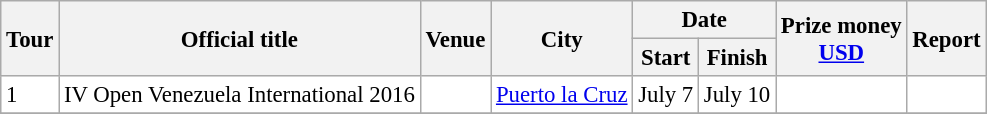<table class=wikitable style="font-size:95%">
<tr>
<th rowspan=2>Tour</th>
<th rowspan=2>Official title</th>
<th rowspan=2>Venue</th>
<th rowspan=2>City</th>
<th colspan=2>Date</th>
<th rowspan=2>Prize money <br><a href='#'>USD</a></th>
<th rowspan=2>Report</th>
</tr>
<tr>
<th>Start</th>
<th>Finish</th>
</tr>
<tr bgcolor=white>
<td>1</td>
<td> IV Open Venezuela International 2016</td>
<td></td>
<td><a href='#'>Puerto la Cruz</a></td>
<td>July 7</td>
<td>July 10</td>
<td></td>
<td></td>
</tr>
<tr bgcolor=white>
</tr>
</table>
